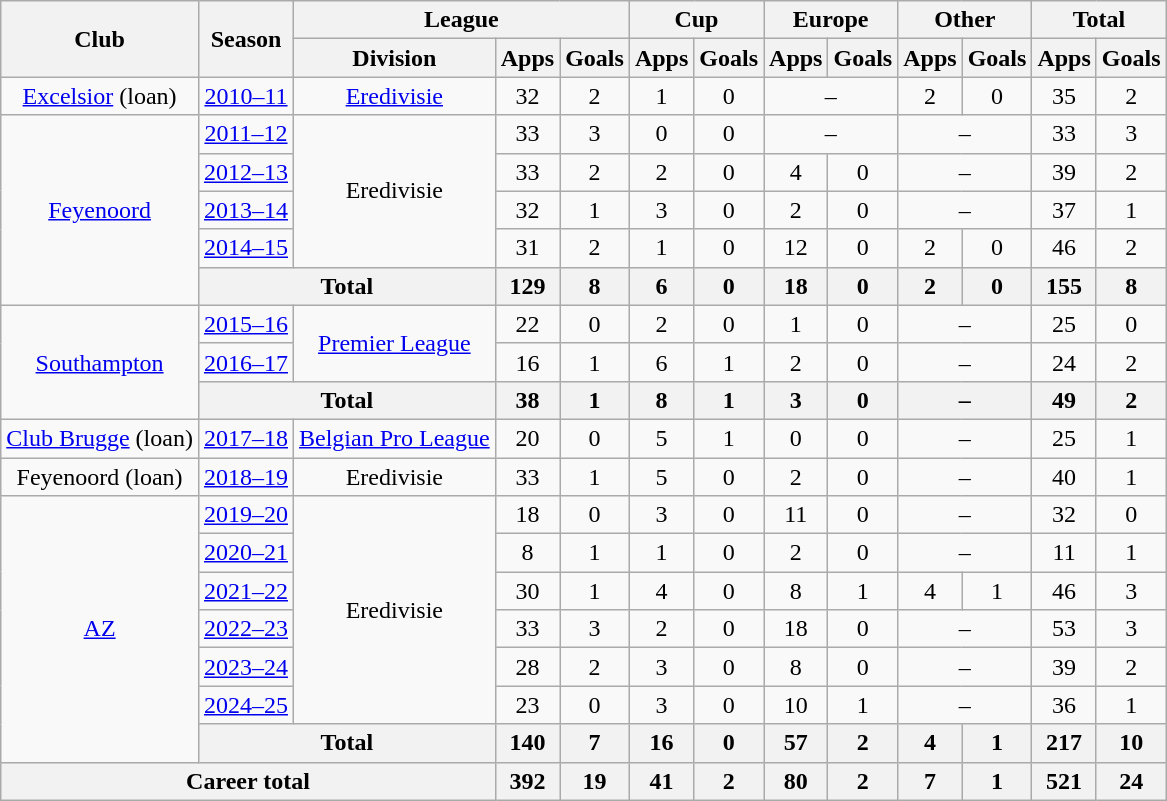<table class="wikitable" style="text-align:center">
<tr>
<th rowspan="2">Club</th>
<th rowspan="2">Season</th>
<th colspan="3">League</th>
<th colspan="2">Cup</th>
<th colspan="2">Europe</th>
<th colspan="2">Other</th>
<th colspan="2">Total</th>
</tr>
<tr>
<th>Division</th>
<th>Apps</th>
<th>Goals</th>
<th>Apps</th>
<th>Goals</th>
<th>Apps</th>
<th>Goals</th>
<th>Apps</th>
<th>Goals</th>
<th>Apps</th>
<th>Goals</th>
</tr>
<tr>
<td><a href='#'>Excelsior</a> (loan)</td>
<td><a href='#'>2010–11</a></td>
<td><a href='#'>Eredivisie</a></td>
<td>32</td>
<td>2</td>
<td>1</td>
<td>0</td>
<td colspan="2">–</td>
<td>2</td>
<td>0</td>
<td>35</td>
<td>2</td>
</tr>
<tr>
<td rowspan="5"><a href='#'>Feyenoord</a></td>
<td><a href='#'>2011–12</a></td>
<td rowspan="4">Eredivisie</td>
<td>33</td>
<td>3</td>
<td>0</td>
<td>0</td>
<td colspan="2">–</td>
<td colspan="2">–</td>
<td>33</td>
<td>3</td>
</tr>
<tr>
<td><a href='#'>2012–13</a></td>
<td>33</td>
<td>2</td>
<td>2</td>
<td>0</td>
<td>4</td>
<td>0</td>
<td colspan="2">–</td>
<td>39</td>
<td>2</td>
</tr>
<tr>
<td><a href='#'>2013–14</a></td>
<td>32</td>
<td>1</td>
<td>3</td>
<td>0</td>
<td>2</td>
<td>0</td>
<td colspan="2">–</td>
<td>37</td>
<td>1</td>
</tr>
<tr>
<td><a href='#'>2014–15</a></td>
<td>31</td>
<td>2</td>
<td>1</td>
<td>0</td>
<td>12</td>
<td>0</td>
<td>2</td>
<td>0</td>
<td>46</td>
<td>2</td>
</tr>
<tr>
<th colspan="2">Total</th>
<th>129</th>
<th>8</th>
<th>6</th>
<th>0</th>
<th>18</th>
<th>0</th>
<th>2</th>
<th>0</th>
<th>155</th>
<th>8</th>
</tr>
<tr>
<td rowspan="3"><a href='#'>Southampton</a></td>
<td><a href='#'>2015–16</a></td>
<td rowspan="2"><a href='#'>Premier League</a></td>
<td>22</td>
<td>0</td>
<td>2</td>
<td>0</td>
<td>1</td>
<td>0</td>
<td colspan="2">–</td>
<td>25</td>
<td>0</td>
</tr>
<tr>
<td><a href='#'>2016–17</a></td>
<td>16</td>
<td>1</td>
<td>6</td>
<td>1</td>
<td>2</td>
<td>0</td>
<td colspan="2">–</td>
<td>24</td>
<td>2</td>
</tr>
<tr>
<th colspan="2">Total</th>
<th>38</th>
<th>1</th>
<th>8</th>
<th>1</th>
<th>3</th>
<th>0</th>
<th colspan="2">–</th>
<th>49</th>
<th>2</th>
</tr>
<tr>
<td><a href='#'>Club Brugge</a> (loan)</td>
<td><a href='#'>2017–18</a></td>
<td><a href='#'>Belgian Pro League</a></td>
<td>20</td>
<td>0</td>
<td>5</td>
<td>1</td>
<td>0</td>
<td>0</td>
<td colspan="2">–</td>
<td>25</td>
<td>1</td>
</tr>
<tr>
<td>Feyenoord (loan)</td>
<td><a href='#'>2018–19</a></td>
<td>Eredivisie</td>
<td>33</td>
<td>1</td>
<td>5</td>
<td>0</td>
<td>2</td>
<td>0</td>
<td colspan="2">–</td>
<td>40</td>
<td>1</td>
</tr>
<tr>
<td rowspan="7"><a href='#'>AZ</a></td>
<td><a href='#'>2019–20</a></td>
<td rowspan="6">Eredivisie</td>
<td>18</td>
<td>0</td>
<td>3</td>
<td>0</td>
<td>11</td>
<td>0</td>
<td colspan="2">–</td>
<td>32</td>
<td>0</td>
</tr>
<tr>
<td><a href='#'>2020–21</a></td>
<td>8</td>
<td>1</td>
<td>1</td>
<td>0</td>
<td>2</td>
<td>0</td>
<td colspan="2">–</td>
<td>11</td>
<td>1</td>
</tr>
<tr>
<td><a href='#'>2021–22</a></td>
<td>30</td>
<td>1</td>
<td>4</td>
<td>0</td>
<td>8</td>
<td>1</td>
<td>4</td>
<td>1</td>
<td>46</td>
<td>3</td>
</tr>
<tr>
<td><a href='#'>2022–23</a></td>
<td>33</td>
<td>3</td>
<td>2</td>
<td>0</td>
<td>18</td>
<td>0</td>
<td colspan="2">–</td>
<td>53</td>
<td>3</td>
</tr>
<tr>
<td><a href='#'>2023–24</a></td>
<td>28</td>
<td>2</td>
<td>3</td>
<td>0</td>
<td>8</td>
<td>0</td>
<td colspan="2">–</td>
<td>39</td>
<td>2</td>
</tr>
<tr>
<td><a href='#'>2024–25</a></td>
<td>23</td>
<td>0</td>
<td>3</td>
<td>0</td>
<td>10</td>
<td>1</td>
<td colspan="2">–</td>
<td>36</td>
<td>1</td>
</tr>
<tr>
<th colspan="2">Total</th>
<th>140</th>
<th>7</th>
<th>16</th>
<th>0</th>
<th>57</th>
<th>2</th>
<th>4</th>
<th>1</th>
<th>217</th>
<th>10</th>
</tr>
<tr>
<th colspan="3">Career total</th>
<th>392</th>
<th>19</th>
<th>41</th>
<th>2</th>
<th>80</th>
<th>2</th>
<th>7</th>
<th>1</th>
<th>521</th>
<th>24</th>
</tr>
</table>
